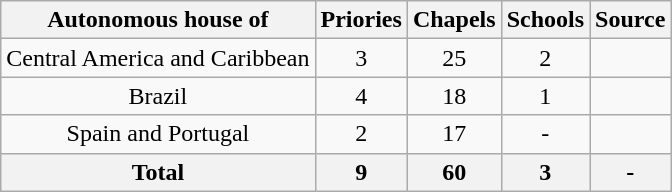<table class="wikitable sortable" style="text-align: center;">
<tr>
<th>Autonomous house of</th>
<th>Priories</th>
<th>Chapels</th>
<th>Schools</th>
<th>Source</th>
</tr>
<tr>
<td>Central America and Caribbean</td>
<td>3</td>
<td>25</td>
<td>2</td>
<td></td>
</tr>
<tr>
<td>Brazil</td>
<td>4</td>
<td>18</td>
<td>1</td>
<td></td>
</tr>
<tr>
<td>Spain and Portugal</td>
<td>2</td>
<td>17</td>
<td>-</td>
<td></td>
</tr>
<tr>
<th>Total</th>
<th>9</th>
<th>60</th>
<th>3</th>
<th>-</th>
</tr>
</table>
